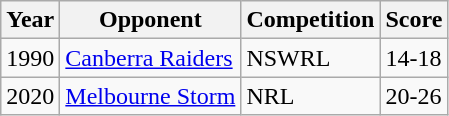<table class="wikitable">
<tr>
<th>Year</th>
<th>Opponent</th>
<th>Competition</th>
<th>Score</th>
</tr>
<tr>
<td>1990</td>
<td><a href='#'>Canberra Raiders</a></td>
<td>NSWRL</td>
<td>14-18</td>
</tr>
<tr>
<td>2020</td>
<td><a href='#'>Melbourne Storm</a></td>
<td>NRL</td>
<td>20-26</td>
</tr>
</table>
